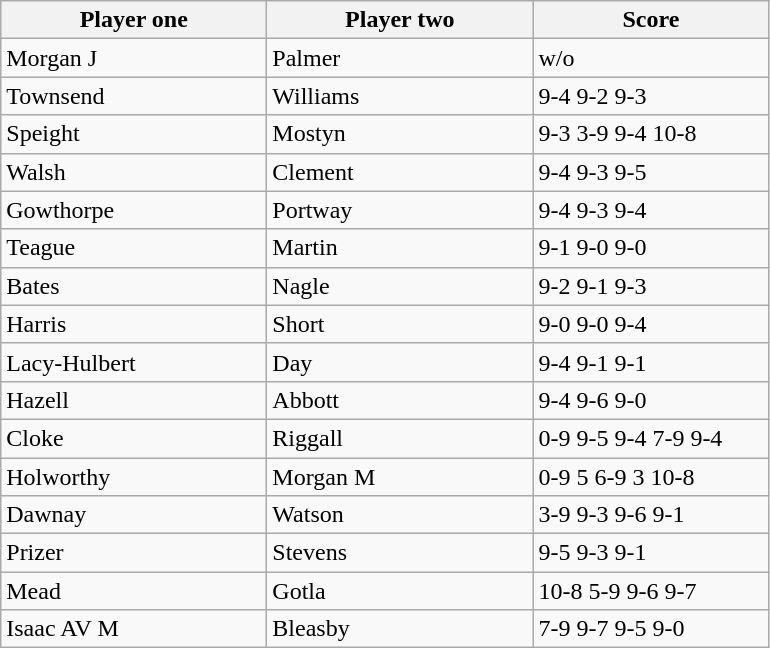<table class="wikitable">
<tr>
<th width=170>Player one</th>
<th width=170>Player two</th>
<th width=150>Score</th>
</tr>
<tr>
<td> Morgan J</td>
<td> Palmer</td>
<td>w/o</td>
</tr>
<tr>
<td> Townsend</td>
<td> Williams</td>
<td>9-4 9-2 9-3</td>
</tr>
<tr>
<td> Speight</td>
<td> Mostyn</td>
<td>9-3 3-9 9-4 10-8</td>
</tr>
<tr>
<td> Walsh</td>
<td> Clement</td>
<td>9-4 9-3 9-5</td>
</tr>
<tr>
<td> Gowthorpe</td>
<td> Portway</td>
<td>9-4 9-3 9-4</td>
</tr>
<tr>
<td> Teague</td>
<td> Martin</td>
<td>9-1 9-0 9-0</td>
</tr>
<tr>
<td> Bates</td>
<td> Nagle</td>
<td>9-2 9-1 9-3</td>
</tr>
<tr>
<td> Harris</td>
<td> Short</td>
<td>9-0 9-0 9-4</td>
</tr>
<tr>
<td> Lacy-Hulbert</td>
<td> Day</td>
<td>9-4 9-1 9-1</td>
</tr>
<tr>
<td> Hazell</td>
<td> Abbott</td>
<td>9-4 9-6 9-0</td>
</tr>
<tr>
<td> Cloke</td>
<td> Riggall</td>
<td>0-9 9-5 9-4 7-9 9-4</td>
</tr>
<tr>
<td> Holworthy</td>
<td> Morgan M</td>
<td>0-9 5 6-9 3 10-8</td>
</tr>
<tr>
<td> Dawnay</td>
<td> Watson</td>
<td>3-9 9-3 9-6 9-1</td>
</tr>
<tr>
<td> Prizer</td>
<td> Stevens</td>
<td>9-5 9-3 9-1</td>
</tr>
<tr>
<td> Mead</td>
<td> Gotla</td>
<td>10-8 5-9 9-6 9-7</td>
</tr>
<tr>
<td> Isaac AV M</td>
<td> Bleasby</td>
<td>7-9 9-7 9-5 9-0</td>
</tr>
</table>
